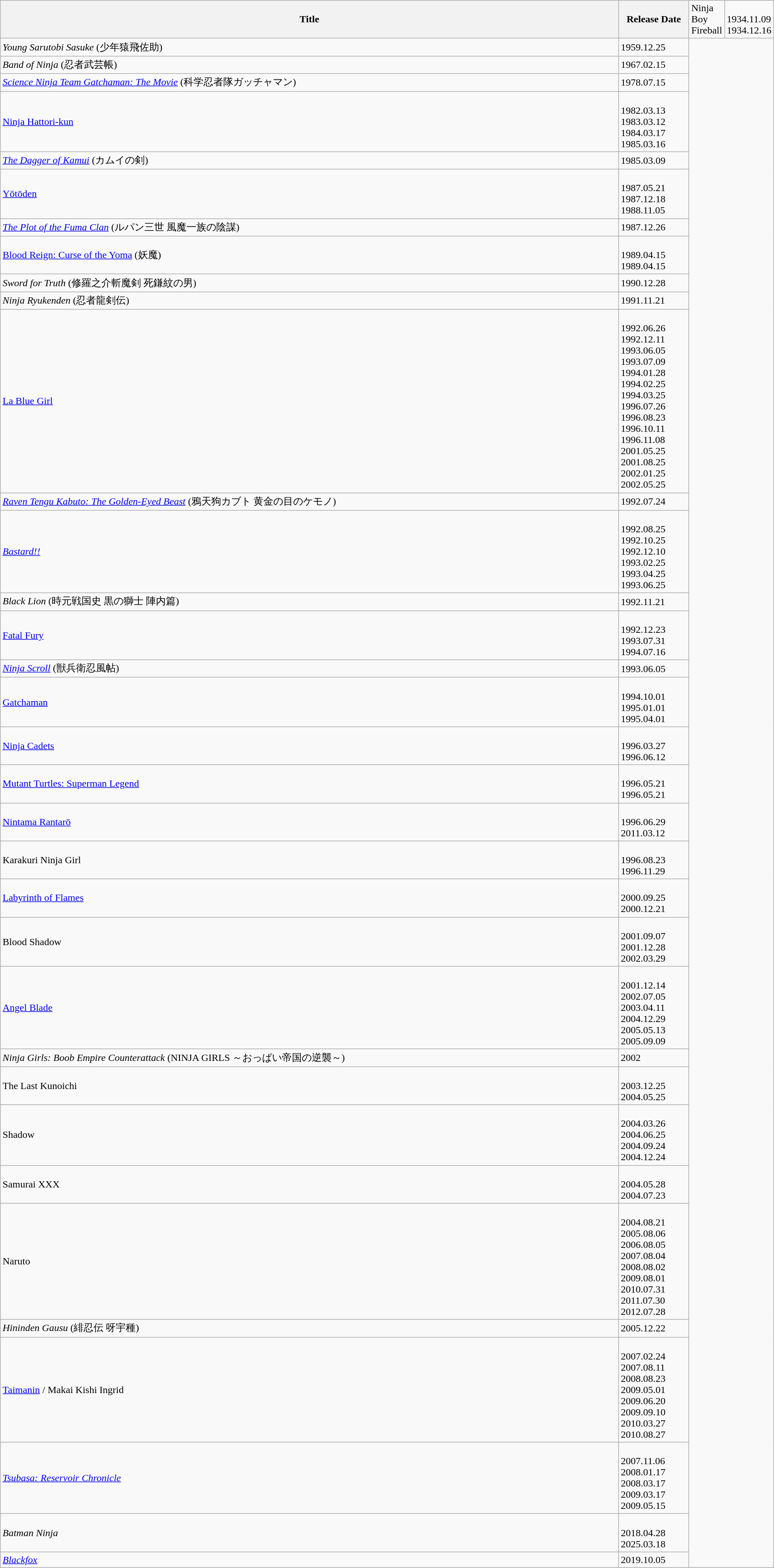<table class="wikitable">
<tr>
<th width="1085">Title</th>
<th width="110">Release Date</th>
<td>Ninja Boy Fireball<br></td>
<td><br>1934.11.09<br>1934.12.16</td>
</tr>
<tr>
<td><em>Young Sarutobi Sasuke</em> (少年猿飛佐助)</td>
<td>1959.12.25</td>
</tr>
<tr>
<td><em>Band of Ninja</em> (忍者武芸帳)</td>
<td>1967.02.15</td>
</tr>
<tr>
<td><em><a href='#'>Science Ninja Team Gatchaman: The Movie</a></em> (科学忍者隊ガッチャマン)</td>
<td>1978.07.15</td>
</tr>
<tr>
<td><a href='#'>Ninja Hattori-kun</a><br></td>
<td><br>1982.03.13<br>1983.03.12<br>1984.03.17<br>1985.03.16</td>
</tr>
<tr>
<td><em><a href='#'>The Dagger of Kamui</a></em> (カムイの剣)</td>
<td>1985.03.09</td>
</tr>
<tr>
<td><a href='#'>Yōtōden</a> <br></td>
<td><br>1987.05.21<br>1987.12.18<br>1988.11.05</td>
</tr>
<tr>
<td><em><a href='#'>The Plot of the Fuma Clan</a></em> (ルパン三世 風魔一族の陰謀)</td>
<td>1987.12.26</td>
</tr>
<tr>
<td><a href='#'>Blood Reign: Curse of the Yoma</a> (妖魔) <br></td>
<td><br>1989.04.15<br>1989.04.15</td>
</tr>
<tr>
<td><em>Sword for Truth</em> (修羅之介斬魔剣 死鎌紋の男)</td>
<td>1990.12.28</td>
</tr>
<tr>
<td><em>Ninja Ryukenden</em> (忍者龍剣伝) </td>
<td>1991.11.21</td>
</tr>
<tr>
<td><a href='#'>La Blue Girl</a> <br></td>
<td><br>1992.06.26<br>1992.12.11<br>1993.06.05<br>1993.07.09<br>1994.01.28<br>1994.02.25<br>1994.03.25<br>1996.07.26<br>1996.08.23<br>1996.10.11<br>1996.11.08<br>2001.05.25<br>2001.08.25<br>2002.01.25<br>2002.05.25</td>
</tr>
<tr>
<td><em><a href='#'>Raven Tengu Kabuto: The Golden-Eyed Beast</a></em> (鴉天狗カブト 黄金の目のケモノ)</td>
<td>1992.07.24</td>
</tr>
<tr>
<td><em><a href='#'>Bastard!!</a></em> <br></td>
<td><br>1992.08.25<br>1992.10.25<br>1992.12.10<br>1993.02.25<br>1993.04.25<br>1993.06.25</td>
</tr>
<tr>
<td><em>Black Lion</em> (時元戦国史 黒の獅士 陣内篇)</td>
<td>1992.11.21</td>
</tr>
<tr>
<td><a href='#'>Fatal Fury</a><br></td>
<td><br>1992.12.23<br>1993.07.31<br>1994.07.16</td>
</tr>
<tr>
<td><em><a href='#'>Ninja Scroll</a></em> (獣兵衛忍風帖) </td>
<td>1993.06.05</td>
</tr>
<tr>
<td><a href='#'>Gatchaman</a> <br></td>
<td><br>1994.10.01<br>1995.01.01<br>1995.04.01</td>
</tr>
<tr>
<td><a href='#'>Ninja Cadets</a> <br></td>
<td><br>1996.03.27<br>1996.06.12</td>
</tr>
<tr>
<td><a href='#'>Mutant Turtles: Superman Legend</a> <br></td>
<td><br>1996.05.21<br>1996.05.21</td>
</tr>
<tr>
<td><a href='#'>Nintama Rantarō</a> <br></td>
<td><br>1996.06.29<br>2011.03.12</td>
</tr>
<tr>
<td>Karakuri Ninja Girl <br></td>
<td><br>1996.08.23<br>1996.11.29</td>
</tr>
<tr>
<td><a href='#'>Labyrinth of Flames</a> <br></td>
<td><br>2000.09.25<br>2000.12.21</td>
</tr>
<tr>
<td>Blood Shadow <br></td>
<td><br>2001.09.07<br>2001.12.28<br>2002.03.29</td>
</tr>
<tr>
<td><a href='#'>Angel Blade</a> <br></td>
<td><br>2001.12.14<br>2002.07.05<br>2003.04.11<br>2004.12.29<br>2005.05.13<br>2005.09.09</td>
</tr>
<tr>
<td><em>Ninja Girls: Boob Empire Counterattack</em> (NINJA GIRLS ～おっぱい帝国の逆襲～)</td>
<td>2002</td>
</tr>
<tr>
<td>The Last Kunoichi <br></td>
<td><br>2003.12.25<br>2004.05.25</td>
</tr>
<tr>
<td>Shadow <br></td>
<td><br>2004.03.26<br>2004.06.25<br>2004.09.24<br>2004.12.24</td>
</tr>
<tr>
<td>Samurai XXX  <br></td>
<td><br>2004.05.28<br>2004.07.23</td>
</tr>
<tr>
<td>Naruto<br></td>
<td><br>2004.08.21<br>2005.08.06<br>2006.08.05<br>2007.08.04<br>2008.08.02<br>2009.08.01<br>2010.07.31<br>2011.07.30<br>2012.07.28</td>
</tr>
<tr>
<td><em>Hininden Gausu</em> (緋忍伝 呀宇種) </td>
<td>2005.12.22</td>
</tr>
<tr>
<td><a href='#'>Taimanin</a> / Makai Kishi Ingrid  <br></td>
<td><br>2007.02.24<br>2007.08.11<br>2008.08.23<br>2009.05.01<br>2009.06.20<br>2009.09.10<br>2010.03.27<br>2010.08.27</td>
</tr>
<tr>
<td><em><a href='#'>Tsubasa: Reservoir Chronicle</a></em> <br></td>
<td><br>2007.11.06<br>2008.01.17<br>2008.03.17<br>2009.03.17<br>2009.05.15</td>
</tr>
<tr>
<td><em>Batman Ninja</em><br></td>
<td><br>2018.04.28<br>2025.03.18</td>
</tr>
<tr>
<td><em><a href='#'>Blackfox</a></em></td>
<td>2019.10.05</td>
</tr>
</table>
